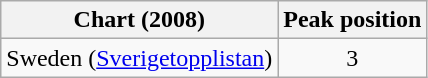<table class="wikitable plainrowheaders">
<tr>
<th>Chart (2008)</th>
<th>Peak position</th>
</tr>
<tr>
<td>Sweden (<a href='#'>Sverigetopplistan</a>)</td>
<td align="center">3</td>
</tr>
</table>
